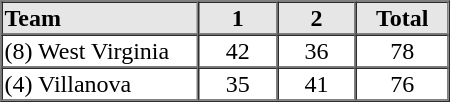<table border=1 cellspacing=0 width=300 style="margin-left:3em;">
<tr style="text-align:center; background-color:#e6e6e6;">
<th align=left width=25%>Team</th>
<th width=10%>1</th>
<th width=10%>2</th>
<th width=10%>Total</th>
</tr>
<tr style="text-align:center;">
<td align=left>(8) West Virginia</td>
<td>42</td>
<td>36</td>
<td>78</td>
</tr>
<tr style="text-align:center;">
<td align=left>(4) Villanova</td>
<td>35</td>
<td>41</td>
<td>76</td>
</tr>
<tr style="text-align:center;">
</tr>
</table>
